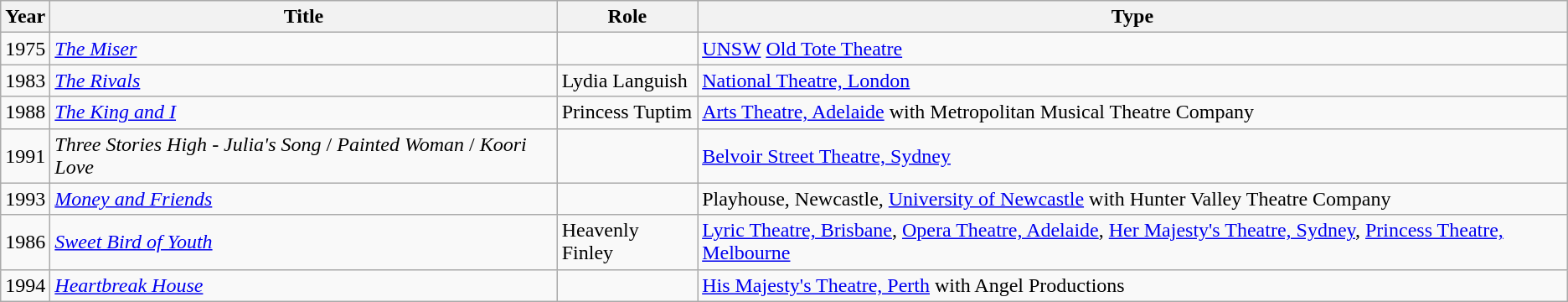<table class="wikitable">
<tr>
<th>Year</th>
<th>Title</th>
<th>Role</th>
<th>Type</th>
</tr>
<tr>
<td>1975</td>
<td><em><a href='#'>The Miser</a></em></td>
<td></td>
<td><a href='#'>UNSW</a> <a href='#'>Old Tote Theatre</a></td>
</tr>
<tr>
<td>1983</td>
<td><em><a href='#'>The Rivals</a></em></td>
<td>Lydia Languish</td>
<td><a href='#'>National Theatre, London</a></td>
</tr>
<tr>
<td>1988</td>
<td><em><a href='#'>The King and I</a></em></td>
<td>Princess Tuptim</td>
<td><a href='#'>Arts Theatre, Adelaide</a> with Metropolitan Musical Theatre Company</td>
</tr>
<tr>
<td>1991</td>
<td><em>Three Stories High</em> - <em>Julia's Song</em> / <em>Painted Woman</em> / <em>Koori Love</em></td>
<td></td>
<td><a href='#'>Belvoir Street Theatre, Sydney</a></td>
</tr>
<tr>
<td>1993</td>
<td><em><a href='#'>Money and Friends</a></em></td>
<td></td>
<td>Playhouse, Newcastle, <a href='#'>University of Newcastle</a> with Hunter Valley Theatre Company</td>
</tr>
<tr>
<td>1986</td>
<td><em><a href='#'>Sweet Bird of Youth</a></em></td>
<td>Heavenly Finley</td>
<td><a href='#'>Lyric Theatre, Brisbane</a>, <a href='#'>Opera Theatre, Adelaide</a>, <a href='#'>Her Majesty's Theatre, Sydney</a>, <a href='#'>Princess Theatre, Melbourne</a></td>
</tr>
<tr>
<td>1994</td>
<td><em><a href='#'>Heartbreak House</a></em></td>
<td></td>
<td><a href='#'>His Majesty's Theatre, Perth</a> with Angel Productions</td>
</tr>
</table>
